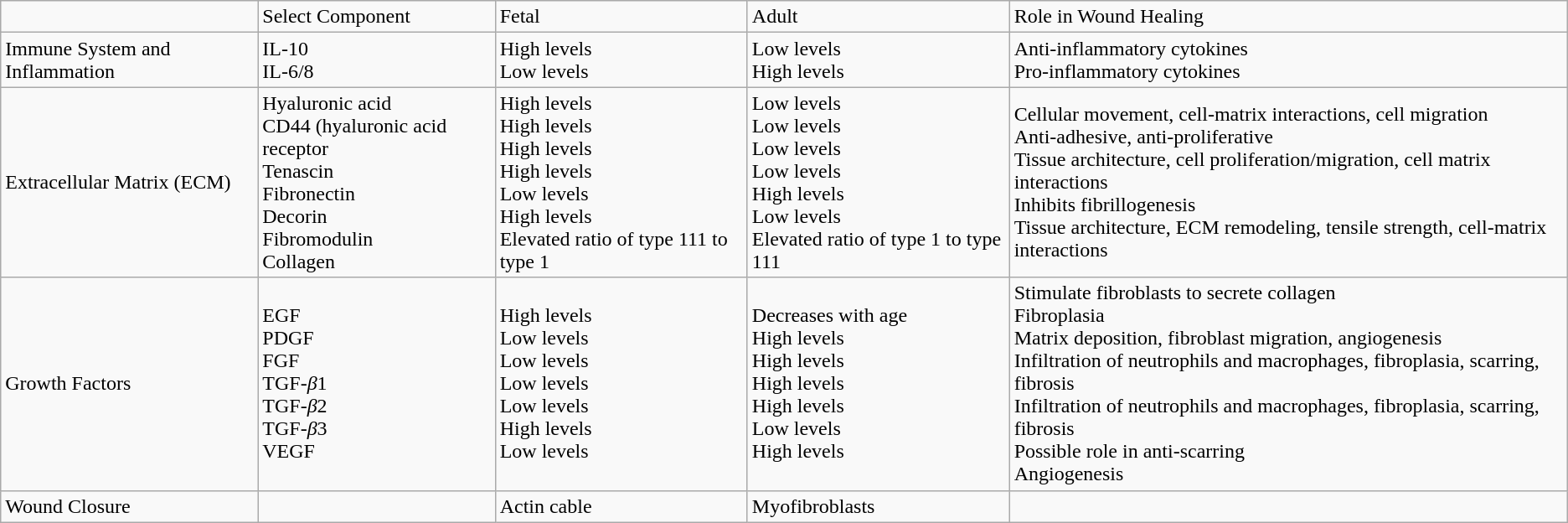<table class="wikitable">
<tr>
<td></td>
<td>Select  Component</td>
<td>Fetal</td>
<td>Adult</td>
<td>Role  in Wound Healing</td>
</tr>
<tr>
<td>Immune  System and Inflammation</td>
<td>IL-10<br>IL-6/8</td>
<td>High  levels<br>Low  levels</td>
<td>Low  levels<br>High  levels</td>
<td>Anti-inflammatory  cytokines<br>Pro-inflammatory  cytokines</td>
</tr>
<tr>
<td>Extracellular  Matrix (ECM)</td>
<td>Hyaluronic  acid<br>CD44  (hyaluronic acid receptor<br>Tenascin<br>Fibronectin<br>Decorin<br>Fibromodulin<br>Collagen</td>
<td>High  levels<br>High  levels<br>High  levels<br>High  levels<br>Low  levels<br>High  levels<br>Elevated  ratio of type 111 to type 1</td>
<td>Low  levels<br>Low  levels<br>Low  levels<br>Low  levels<br>High  levels<br>Low  levels<br>Elevated  ratio of type 1 to type 111</td>
<td>Cellular  movement, cell-matrix interactions, cell migration<br>Anti-adhesive,  anti-proliferative<br>Tissue  architecture, cell proliferation/migration, cell matrix interactions<br>Inhibits  fibrillogenesis<br>Tissue  architecture, ECM remodeling, tensile strength, cell-matrix interactions</td>
</tr>
<tr>
<td>Growth  Factors</td>
<td>EGF<br>PDGF<br>FGF<br>TGF-<em>β</em>1<br>TGF-<em>β</em>2<br>TGF-<em>β</em>3<br>VEGF</td>
<td>High  levels<br>Low  levels<br>Low  levels<br>Low  levels<br>Low  levels<br>High  levels<br>Low  levels</td>
<td>Decreases  with age<br>High  levels<br>High  levels<br>High  levels<br>High  levels<br>Low  levels<br>High  levels</td>
<td>Stimulate  fibroblasts to secrete collagen<br>Fibroplasia<br>Matrix  deposition, fibroblast migration, angiogenesis<br>Infiltration  of neutrophils and macrophages, fibroplasia, scarring, fibrosis<br>Infiltration  of neutrophils and macrophages, fibroplasia, scarring, fibrosis<br>Possible  role in anti-scarring<br>Angiogenesis</td>
</tr>
<tr>
<td>Wound  Closure</td>
<td></td>
<td>Actin  cable</td>
<td>Myofibroblasts</td>
<td></td>
</tr>
</table>
